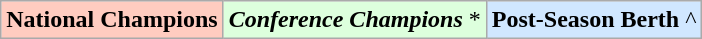<table class="wikitable">
<tr>
<td bgcolor="#FFCCC"><strong>National Champions</strong> </td>
<td bgcolor="#ddffdd"><strong><em>Conference Champions</em></strong> *</td>
<td bgcolor="#D0E7FF"><strong>Post-Season Berth</strong> ^</td>
</tr>
</table>
